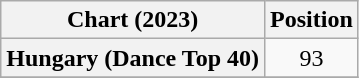<table class="wikitable sortable plainrowheaders" style="text-align:center">
<tr>
<th scope="col">Chart (2023)</th>
<th scope="col">Position</th>
</tr>
<tr>
<th scope="row">Hungary (Dance Top 40)</th>
<td>93</td>
</tr>
<tr>
</tr>
</table>
